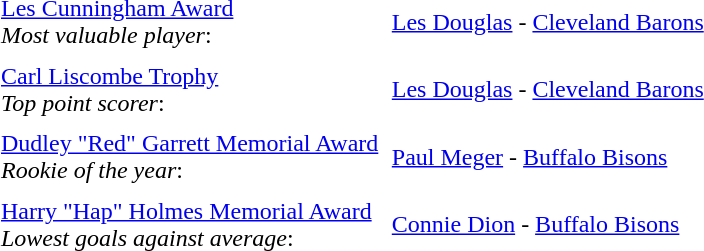<table cellpadding="3" cellspacing="3">
<tr>
<td><a href='#'>Les Cunningham Award</a><br><em>Most valuable player</em>:</td>
<td><a href='#'>Les Douglas</a> - <a href='#'>Cleveland Barons</a></td>
</tr>
<tr>
<td><a href='#'>Carl Liscombe Trophy</a><br><em>Top point scorer</em>:</td>
<td><a href='#'>Les Douglas</a> - <a href='#'>Cleveland Barons</a></td>
</tr>
<tr>
<td><a href='#'>Dudley "Red" Garrett Memorial Award</a><br><em>Rookie of the year</em>:</td>
<td><a href='#'>Paul Meger</a> - <a href='#'>Buffalo Bisons</a></td>
</tr>
<tr>
<td><a href='#'>Harry "Hap" Holmes Memorial Award</a><br><em>Lowest goals against average</em>:</td>
<td><a href='#'>Connie Dion</a> - <a href='#'>Buffalo Bisons</a></td>
</tr>
</table>
